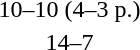<table style="text-align:center">
<tr>
<th width=200></th>
<th width=100></th>
<th width=200></th>
</tr>
<tr>
<td align=right><strong></strong></td>
<td>10–10 (4–3 p.)</td>
<td align=left></td>
</tr>
<tr>
<td align=right><strong></strong></td>
<td>14–7</td>
<td align=left></td>
</tr>
</table>
